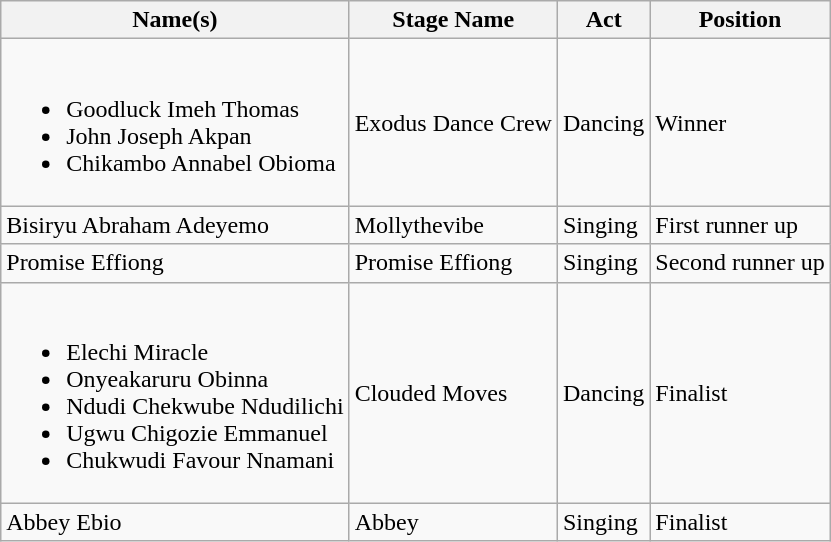<table class="wikitable">
<tr>
<th>Name(s)</th>
<th>Stage Name</th>
<th>Act</th>
<th>Position</th>
</tr>
<tr>
<td><br><ul><li>Goodluck Imeh Thomas</li><li>John Joseph Akpan</li><li>Chikambo Annabel Obioma</li></ul></td>
<td>Exodus Dance Crew</td>
<td>Dancing</td>
<td>Winner</td>
</tr>
<tr>
<td>Bisiryu Abraham Adeyemo</td>
<td>Mollythevibe</td>
<td>Singing</td>
<td>First runner up</td>
</tr>
<tr>
<td>Promise Effiong</td>
<td>Promise Effiong</td>
<td>Singing</td>
<td>Second runner up</td>
</tr>
<tr>
<td><br><ul><li>Elechi Miracle</li><li>Onyeakaruru Obinna</li><li>Ndudi Chekwube Ndudilichi</li><li>Ugwu Chigozie Emmanuel</li><li>Chukwudi Favour Nnamani</li></ul></td>
<td>Clouded Moves</td>
<td>Dancing</td>
<td>Finalist</td>
</tr>
<tr>
<td>Abbey Ebio</td>
<td>Abbey</td>
<td>Singing</td>
<td>Finalist</td>
</tr>
</table>
